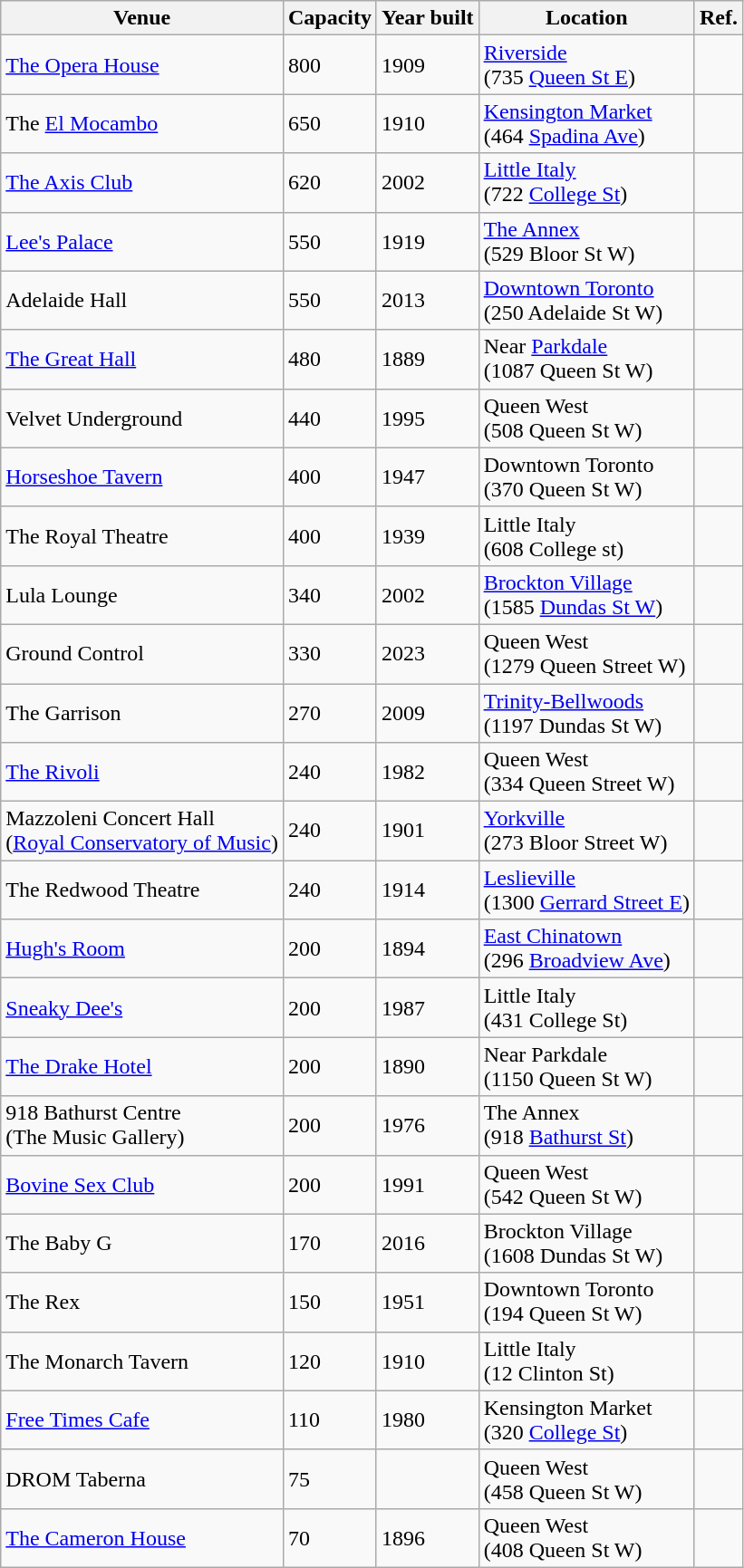<table class="wikitable sortable">
<tr>
<th>Venue</th>
<th>Capacity</th>
<th>Year built</th>
<th>Location</th>
<th>Ref.</th>
</tr>
<tr>
<td><a href='#'>The Opera House</a></td>
<td>800</td>
<td>1909</td>
<td><a href='#'>Riverside</a><br>(735 <a href='#'>Queen St E</a>)</td>
<td></td>
</tr>
<tr>
<td>The <a href='#'>El Mocambo</a></td>
<td>650</td>
<td>1910</td>
<td><a href='#'>Kensington Market</a><br>(464 <a href='#'>Spadina Ave</a>)</td>
<td></td>
</tr>
<tr>
<td><a href='#'>The Axis Club</a></td>
<td>620</td>
<td>2002</td>
<td><a href='#'>Little Italy</a><br>(722 <a href='#'>College St</a>)</td>
<td></td>
</tr>
<tr>
<td><a href='#'>Lee's Palace</a></td>
<td>550</td>
<td>1919</td>
<td><a href='#'>The Annex</a><br>(529 Bloor St W)</td>
<td></td>
</tr>
<tr>
<td>Adelaide Hall</td>
<td>550</td>
<td>2013</td>
<td><a href='#'>Downtown Toronto</a><br>(250 Adelaide St W)</td>
<td></td>
</tr>
<tr>
<td><a href='#'>The Great Hall</a></td>
<td>480</td>
<td>1889</td>
<td>Near <a href='#'>Parkdale</a><br>(1087 Queen St W)</td>
<td></td>
</tr>
<tr>
<td>Velvet Underground</td>
<td>440</td>
<td>1995</td>
<td>Queen West<br>(508 Queen St W)</td>
<td></td>
</tr>
<tr>
<td><a href='#'>Horseshoe Tavern</a></td>
<td>400</td>
<td>1947</td>
<td>Downtown Toronto<br>(370 Queen St W)</td>
<td></td>
</tr>
<tr>
<td>The Royal Theatre</td>
<td>400</td>
<td>1939</td>
<td>Little Italy<br>(608 College st)</td>
<td></td>
</tr>
<tr>
<td>Lula Lounge</td>
<td>340</td>
<td>2002</td>
<td><a href='#'>Brockton Village</a><br>(1585 <a href='#'>Dundas St W</a>)</td>
<td></td>
</tr>
<tr>
<td>Ground Control</td>
<td>330</td>
<td>2023</td>
<td>Queen West<br>(1279 Queen Street W)</td>
<td></td>
</tr>
<tr>
<td>The Garrison</td>
<td>270</td>
<td>2009</td>
<td><a href='#'>Trinity-Bellwoods</a><br>(1197 Dundas St W)</td>
<td></td>
</tr>
<tr>
<td><a href='#'>The Rivoli</a></td>
<td>240</td>
<td>1982</td>
<td>Queen West<br>(334 Queen Street W)</td>
<td></td>
</tr>
<tr>
<td>Mazzoleni Concert Hall<br>(<a href='#'>Royal Conservatory of Music</a>)</td>
<td>240</td>
<td>1901</td>
<td><a href='#'>Yorkville</a><br>(273 Bloor Street W)</td>
<td></td>
</tr>
<tr>
<td>The Redwood Theatre</td>
<td>240</td>
<td>1914</td>
<td><a href='#'>Leslieville</a><br>(1300 <a href='#'>Gerrard Street E</a>)</td>
<td></td>
</tr>
<tr>
<td><a href='#'>Hugh's Room</a></td>
<td>200</td>
<td>1894</td>
<td><a href='#'>East Chinatown</a><br>(296 <a href='#'>Broadview Ave</a>)</td>
<td></td>
</tr>
<tr>
<td><a href='#'>Sneaky Dee's</a></td>
<td>200</td>
<td>1987</td>
<td>Little Italy<br>(431 College St)</td>
<td></td>
</tr>
<tr>
<td><a href='#'>The Drake Hotel</a></td>
<td>200</td>
<td>1890</td>
<td>Near Parkdale<br>(1150 Queen St W)</td>
<td></td>
</tr>
<tr>
<td>918 Bathurst Centre<br>(The Music Gallery)</td>
<td>200</td>
<td>1976</td>
<td>The Annex<br>(918 <a href='#'>Bathurst St</a>)</td>
<td></td>
</tr>
<tr>
<td><a href='#'>Bovine Sex Club</a></td>
<td>200</td>
<td>1991</td>
<td>Queen West<br>(542 Queen St W)</td>
<td></td>
</tr>
<tr>
<td>The Baby G</td>
<td>170</td>
<td>2016</td>
<td>Brockton Village<br>(1608 Dundas St W)</td>
<td></td>
</tr>
<tr>
<td>The Rex</td>
<td>150</td>
<td>1951</td>
<td>Downtown Toronto<br>(194 Queen St W)</td>
<td></td>
</tr>
<tr>
<td>The Monarch Tavern</td>
<td>120</td>
<td>1910</td>
<td>Little Italy<br>(12 Clinton St)</td>
<td></td>
</tr>
<tr>
<td><a href='#'>Free Times Cafe</a></td>
<td>110</td>
<td>1980</td>
<td>Kensington Market<br>(320 <a href='#'>College St</a>)</td>
<td></td>
</tr>
<tr>
<td>DROM Taberna</td>
<td>75</td>
<td></td>
<td>Queen West<br>(458 Queen St W)</td>
<td></td>
</tr>
<tr>
<td><a href='#'>The Cameron House</a></td>
<td>70</td>
<td>1896</td>
<td>Queen West<br>(408 Queen St W)</td>
<td></td>
</tr>
</table>
